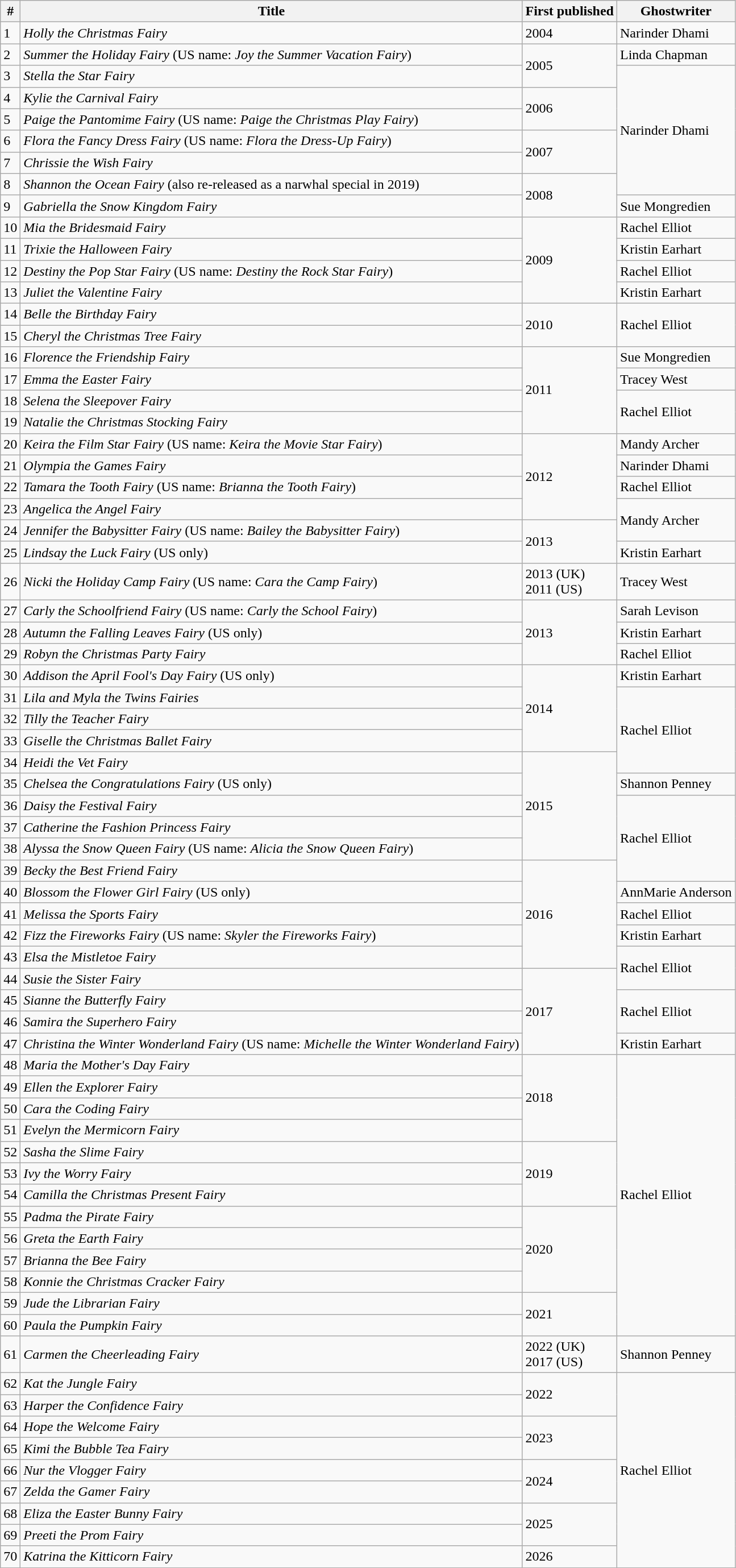<table class="wikitable sortable nowraplinks">
<tr>
<th scope="col">#</th>
<th scope="col">Title</th>
<th scope="col">First published</th>
<th scope="col">Ghostwriter</th>
</tr>
<tr>
<td bgcolor=>1</td>
<td><em>Holly the Christmas Fairy</em></td>
<td>2004</td>
<td>Narinder Dhami</td>
</tr>
<tr>
<td bgcolor=>2</td>
<td><em>Summer the Holiday Fairy</em> (US name: <em>Joy the Summer Vacation Fairy</em>)</td>
<td rowspan="2">2005</td>
<td>Linda Chapman</td>
</tr>
<tr>
<td bgcolor=>3</td>
<td><em>Stella the Star Fairy</em></td>
<td rowspan="6">Narinder Dhami</td>
</tr>
<tr>
<td bgcolor=>4</td>
<td><em>Kylie the Carnival Fairy</em></td>
<td rowspan="2">2006</td>
</tr>
<tr>
<td bgcolor=>5</td>
<td><em>Paige the Pantomime Fairy</em> (US name: <em>Paige the Christmas Play Fairy</em>)</td>
</tr>
<tr>
<td bgcolor=>6</td>
<td><em>Flora the Fancy Dress Fairy</em> (US name: <em>Flora the Dress-Up Fairy</em>)</td>
<td rowspan="2">2007</td>
</tr>
<tr>
<td bgcolor=>7</td>
<td><em>Chrissie the Wish Fairy</em></td>
</tr>
<tr>
<td bgcolor=>8</td>
<td><em>Shannon the Ocean Fairy</em> (also re-released as a narwhal special in 2019)</td>
<td rowspan="2">2008</td>
</tr>
<tr>
<td bgcolor=>9</td>
<td><em>Gabriella the Snow Kingdom Fairy</em></td>
<td>Sue Mongredien</td>
</tr>
<tr>
<td bgcolor=>10</td>
<td><em>Mia the Bridesmaid Fairy</em></td>
<td rowspan="4">2009</td>
<td>Rachel Elliot</td>
</tr>
<tr>
<td bgcolor=>11</td>
<td><em>Trixie the Halloween Fairy</em></td>
<td>Kristin Earhart</td>
</tr>
<tr>
<td bgcolor=>12</td>
<td><em>Destiny the Pop Star Fairy</em> (US name: <em>Destiny the Rock Star Fairy</em>)</td>
<td>Rachel Elliot</td>
</tr>
<tr>
<td bgcolor=>13</td>
<td><em>Juliet the Valentine Fairy</em></td>
<td>Kristin Earhart</td>
</tr>
<tr>
<td bgcolor=>14</td>
<td><em>Belle the Birthday Fairy</em></td>
<td rowspan="2">2010</td>
<td rowspan="2">Rachel Elliot</td>
</tr>
<tr>
<td bgcolor=>15</td>
<td><em>Cheryl the Christmas Tree Fairy</em></td>
</tr>
<tr>
<td bgcolor=>16</td>
<td><em>Florence the Friendship Fairy</em></td>
<td rowspan="4">2011</td>
<td>Sue Mongredien</td>
</tr>
<tr>
<td bgcolor=>17</td>
<td><em>Emma the Easter Fairy</em></td>
<td>Tracey West</td>
</tr>
<tr>
<td bgcolor=>18</td>
<td><em>Selena the Sleepover Fairy</em></td>
<td rowspan="2">Rachel Elliot</td>
</tr>
<tr>
<td bgcolor=>19</td>
<td><em>Natalie the Christmas Stocking Fairy</em></td>
</tr>
<tr>
<td bgcolor=>20</td>
<td><em>Keira the Film Star Fairy</em> (US name: <em>Keira the Movie Star Fairy</em>)</td>
<td rowspan="4">2012</td>
<td>Mandy Archer</td>
</tr>
<tr>
<td bgcolor=>21</td>
<td><em>Olympia the Games Fairy</em></td>
<td>Narinder Dhami</td>
</tr>
<tr>
<td bgcolor=>22</td>
<td><em>Tamara the Tooth Fairy</em> (US name: <em>Brianna the Tooth Fairy</em>)</td>
<td>Rachel Elliot</td>
</tr>
<tr>
<td bgcolor=>23</td>
<td><em>Angelica the Angel Fairy</em></td>
<td rowspan="2">Mandy Archer</td>
</tr>
<tr>
<td bgcolor=>24</td>
<td><em>Jennifer the Babysitter Fairy</em> (US name: <em>Bailey the Babysitter Fairy</em>)</td>
<td rowspan="2">2013</td>
</tr>
<tr>
<td bgcolor=>25</td>
<td><em>Lindsay the Luck Fairy</em> (US only)</td>
<td>Kristin Earhart</td>
</tr>
<tr>
<td bgcolor=>26</td>
<td><em>Nicki the Holiday Camp Fairy</em> (US name: <em>Cara the Camp Fairy</em>)</td>
<td>2013 (UK)<br>2011 (US)</td>
<td>Tracey West</td>
</tr>
<tr>
<td bgcolor=>27</td>
<td><em>Carly the Schoolfriend Fairy</em> (US name: <em>Carly the School Fairy</em>)</td>
<td rowspan="3">2013</td>
<td>Sarah Levison</td>
</tr>
<tr>
<td bgcolor=>28</td>
<td><em>Autumn the Falling Leaves Fairy</em> (US only)</td>
<td>Kristin Earhart</td>
</tr>
<tr>
<td bgcolor=>29</td>
<td><em>Robyn the Christmas Party Fairy</em></td>
<td>Rachel Elliot</td>
</tr>
<tr>
<td bgcolor=>30</td>
<td><em>Addison the April Fool's Day Fairy</em> (US only)</td>
<td rowspan="4">2014</td>
<td>Kristin Earhart</td>
</tr>
<tr>
<td bgcolor=>31</td>
<td><em>Lila and Myla the Twins Fairies</em></td>
<td rowspan="4">Rachel Elliot</td>
</tr>
<tr>
<td bgcolor=>32</td>
<td><em>Tilly the Teacher Fairy</em></td>
</tr>
<tr>
<td bgcolor=>33</td>
<td><em>Giselle the Christmas Ballet Fairy</em></td>
</tr>
<tr>
<td bgcolor=>34</td>
<td><em>Heidi the Vet Fairy</em></td>
<td rowspan="5">2015</td>
</tr>
<tr>
<td bgcolor=>35</td>
<td><em>Chelsea the Congratulations Fairy</em> (US only)</td>
<td>Shannon Penney</td>
</tr>
<tr>
<td bgcolor=>36</td>
<td><em>Daisy the Festival Fairy</em></td>
<td rowspan="4">Rachel Elliot</td>
</tr>
<tr>
<td bgcolor=>37</td>
<td><em>Catherine the Fashion Princess Fairy</em></td>
</tr>
<tr>
<td bgcolor=>38</td>
<td><em>Alyssa the Snow Queen Fairy</em> (US name: <em>Alicia the Snow Queen Fairy</em>)</td>
</tr>
<tr>
<td bgcolor=>39</td>
<td><em>Becky the Best Friend Fairy</em></td>
<td rowspan="5">2016</td>
</tr>
<tr>
<td bgcolor=>40</td>
<td><em>Blossom the Flower Girl Fairy</em> (US only)</td>
<td>AnnMarie Anderson</td>
</tr>
<tr>
<td bgcolor=>41</td>
<td><em>Melissa the Sports Fairy</em></td>
<td>Rachel Elliot</td>
</tr>
<tr>
<td bgcolor=>42</td>
<td><em>Fizz the Fireworks Fairy</em> (US name: <em>Skyler the Fireworks Fairy</em>)</td>
<td>Kristin Earhart</td>
</tr>
<tr>
<td bgcolor=>43</td>
<td><em>Elsa the Mistletoe Fairy</em></td>
<td rowspan="2">Rachel Elliot</td>
</tr>
<tr>
<td bgcolor=>44</td>
<td><em>Susie the Sister Fairy</em></td>
<td rowspan="4">2017</td>
</tr>
<tr>
<td bgcolor=>45</td>
<td><em>Sianne the Butterfly Fairy</em></td>
<td rowspan="2">Rachel Elliot</td>
</tr>
<tr>
<td bgcolor=>46</td>
<td><em>Samira the Superhero Fairy</em></td>
</tr>
<tr>
<td bgcolor=>47</td>
<td><em>Christina the Winter Wonderland Fairy</em> (US name: <em>Michelle the Winter Wonderland Fairy</em>)</td>
<td>Kristin Earhart</td>
</tr>
<tr>
<td bgcolor=>48</td>
<td><em>Maria the Mother's Day Fairy</em></td>
<td rowspan="4">2018</td>
<td rowspan="13">Rachel Elliot</td>
</tr>
<tr>
<td bgcolor=>49</td>
<td><em>Ellen the Explorer Fairy</em></td>
</tr>
<tr>
<td bgcolor=>50</td>
<td><em>Cara the Coding Fairy</em></td>
</tr>
<tr>
<td bgcolor=>51</td>
<td><em>Evelyn the Mermicorn Fairy</em></td>
</tr>
<tr>
<td bgcolor=>52</td>
<td><em>Sasha the Slime Fairy</em></td>
<td rowspan="3">2019</td>
</tr>
<tr>
<td bgcolor=>53</td>
<td><em>Ivy the Worry Fairy</em></td>
</tr>
<tr>
<td bgcolor=>54</td>
<td><em>Camilla the Christmas Present Fairy</em></td>
</tr>
<tr>
<td bgcolor=>55</td>
<td><em>Padma the Pirate Fairy</em></td>
<td rowspan="4">2020</td>
</tr>
<tr>
<td bgcolor=>56</td>
<td><em>Greta the Earth Fairy</em></td>
</tr>
<tr>
<td bgcolor=>57</td>
<td><em>Brianna the Bee Fairy</em></td>
</tr>
<tr>
<td bgcolor=>58</td>
<td><em>Konnie the Christmas Cracker Fairy</em></td>
</tr>
<tr>
<td bgcolor=>59</td>
<td><em>Jude the Librarian Fairy</em></td>
<td rowspan="2">2021</td>
</tr>
<tr>
<td bgcolor=>60</td>
<td><em>Paula the Pumpkin Fairy</em></td>
</tr>
<tr>
<td bgcolor=>61</td>
<td><em>Carmen the Cheerleading Fairy</em></td>
<td>2022 (UK)<br>2017 (US)</td>
<td>Shannon Penney</td>
</tr>
<tr>
<td bgcolor=>62</td>
<td><em>Kat the Jungle Fairy</em></td>
<td rowspan="2">2022</td>
<td rowspan="9">Rachel Elliot</td>
</tr>
<tr>
<td bgcolor=>63</td>
<td><em>Harper the Confidence Fairy</em></td>
</tr>
<tr>
<td bgcolor=>64</td>
<td><em>Hope the Welcome Fairy</em></td>
<td rowspan="2">2023</td>
</tr>
<tr>
<td bgcolor=>65</td>
<td><em>Kimi the Bubble Tea Fairy</em></td>
</tr>
<tr>
<td bgcolor=>66</td>
<td><em>Nur the Vlogger Fairy</em></td>
<td rowspan="2">2024</td>
</tr>
<tr>
<td>67</td>
<td><em>Zelda the Gamer Fairy</em></td>
</tr>
<tr>
<td>68</td>
<td><em>Eliza the Easter Bunny Fairy</em></td>
<td rowspan="2">2025</td>
</tr>
<tr>
<td>69</td>
<td><em>Preeti the Prom Fairy</em></td>
</tr>
<tr>
<td>70</td>
<td><em>Katrina the Kitticorn Fairy</em></td>
<td>2026</td>
</tr>
</table>
